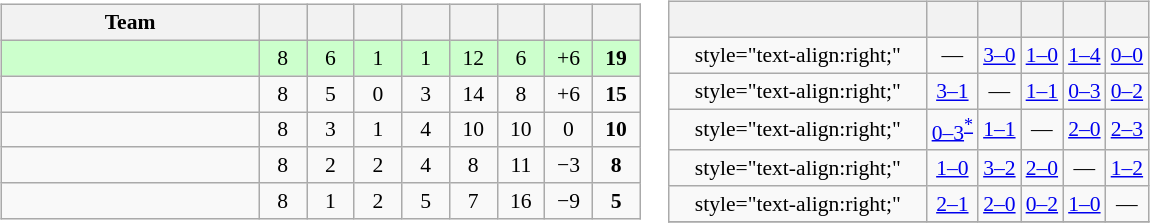<table>
<tr>
<td><br><table class="wikitable" style="text-align: center; font-size: 90%;">
<tr>
<th width=165>Team</th>
<th width=25></th>
<th width=25></th>
<th width=25></th>
<th width=25></th>
<th width=25></th>
<th width=25></th>
<th width=25></th>
<th width=25></th>
</tr>
<tr style="background:#cfc;">
<td align="left"></td>
<td>8</td>
<td>6</td>
<td>1</td>
<td>1</td>
<td>12</td>
<td>6</td>
<td>+6</td>
<td><strong>19</strong></td>
</tr>
<tr>
<td align="left"></td>
<td>8</td>
<td>5</td>
<td>0</td>
<td>3</td>
<td>14</td>
<td>8</td>
<td>+6</td>
<td><strong>15</strong></td>
</tr>
<tr>
<td align="left"></td>
<td>8</td>
<td>3</td>
<td>1</td>
<td>4</td>
<td>10</td>
<td>10</td>
<td>0</td>
<td><strong>10</strong></td>
</tr>
<tr>
<td align="left"></td>
<td>8</td>
<td>2</td>
<td>2</td>
<td>4</td>
<td>8</td>
<td>11</td>
<td>−3</td>
<td><strong>8</strong></td>
</tr>
<tr>
<td align="left"></td>
<td>8</td>
<td>1</td>
<td>2</td>
<td>5</td>
<td>7</td>
<td>16</td>
<td>−9</td>
<td><strong>5</strong></td>
</tr>
</table>
</td>
<td><br><table class="wikitable" style="text-align:center; font-size:90%;">
<tr>
<th width=165> </th>
<th></th>
<th></th>
<th></th>
<th></th>
<th></th>
</tr>
<tr>
<td>style="text-align:right;"</td>
<td>—</td>
<td><a href='#'>3–0</a></td>
<td><a href='#'>1–0</a></td>
<td><a href='#'>1–4</a></td>
<td><a href='#'>0–0</a></td>
</tr>
<tr>
<td>style="text-align:right;"</td>
<td><a href='#'>3–1</a></td>
<td>—</td>
<td><a href='#'>1–1</a></td>
<td><a href='#'>0–3</a></td>
<td><a href='#'>0–2</a></td>
</tr>
<tr>
<td>style="text-align:right;"</td>
<td><a href='#'>0–3</a><sup><a href='#'>*</a></sup></td>
<td><a href='#'>1–1</a></td>
<td>—</td>
<td><a href='#'>2–0</a></td>
<td><a href='#'>2–3</a></td>
</tr>
<tr>
<td>style="text-align:right;"</td>
<td><a href='#'>1–0</a></td>
<td><a href='#'>3–2</a></td>
<td><a href='#'>2–0</a></td>
<td>—</td>
<td><a href='#'>1–2</a></td>
</tr>
<tr>
<td>style="text-align:right;"</td>
<td><a href='#'>2–1</a></td>
<td><a href='#'>2–0</a></td>
<td><a href='#'>0–2</a></td>
<td><a href='#'>1–0</a></td>
<td>—</td>
</tr>
<tr>
</tr>
</table>
</td>
</tr>
</table>
